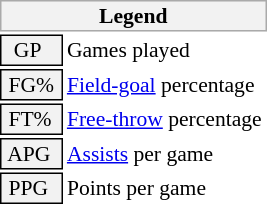<table class="toccolours" style="font-size: 90%; white-space: nowrap;">
<tr>
<th colspan="6" style="background:#f2f2f2; border:1px solid #aaa;">Legend</th>
</tr>
<tr>
<td style="background:#f2f2f2; border:1px solid black;">  GP</td>
<td>Games played</td>
</tr>
<tr>
<td style="background:#f2f2f2; border:1px solid black;"> FG% </td>
<td style="padding-right: 8px"><a href='#'>Field-goal</a> percentage</td>
</tr>
<tr>
<td style="background:#f2f2f2; border:1px solid black;"> FT% </td>
<td><a href='#'>Free-throw</a> percentage</td>
</tr>
<tr>
<td style="background:#f2f2f2; border:1px solid black;"> APG </td>
<td><a href='#'>Assists</a> per game</td>
</tr>
<tr>
<td style="background:#f2f2f2; border:1px solid black;"> PPG </td>
<td>Points per game</td>
</tr>
<tr>
</tr>
</table>
